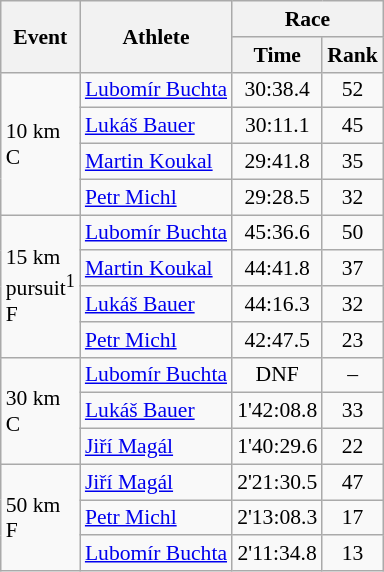<table class="wikitable" border="1" style="font-size:90%">
<tr>
<th rowspan=2>Event</th>
<th rowspan=2>Athlete</th>
<th colspan=2>Race</th>
</tr>
<tr>
<th>Time</th>
<th>Rank</th>
</tr>
<tr>
<td rowspan=4>10 km <br> C</td>
<td><a href='#'>Lubomír Buchta</a></td>
<td align=center>30:38.4</td>
<td align=center>52</td>
</tr>
<tr>
<td><a href='#'>Lukáš Bauer</a></td>
<td align=center>30:11.1</td>
<td align=center>45</td>
</tr>
<tr>
<td><a href='#'>Martin Koukal</a></td>
<td align=center>29:41.8</td>
<td align=center>35</td>
</tr>
<tr>
<td><a href='#'>Petr Michl</a></td>
<td align=center>29:28.5</td>
<td align=center>32</td>
</tr>
<tr>
<td rowspan=4>15 km <br> pursuit<sup>1</sup> <br> F</td>
<td><a href='#'>Lubomír Buchta</a></td>
<td align=center>45:36.6</td>
<td align=center>50</td>
</tr>
<tr>
<td><a href='#'>Martin Koukal</a></td>
<td align=center>44:41.8</td>
<td align=center>37</td>
</tr>
<tr>
<td><a href='#'>Lukáš Bauer</a></td>
<td align=center>44:16.3</td>
<td align=center>32</td>
</tr>
<tr>
<td><a href='#'>Petr Michl</a></td>
<td align=center>42:47.5</td>
<td align=center>23</td>
</tr>
<tr>
<td rowspan=3>30 km <br> C</td>
<td><a href='#'>Lubomír Buchta</a></td>
<td align=center>DNF</td>
<td align=center>–</td>
</tr>
<tr>
<td><a href='#'>Lukáš Bauer</a></td>
<td align=center>1'42:08.8</td>
<td align=center>33</td>
</tr>
<tr>
<td><a href='#'>Jiří Magál</a></td>
<td align=center>1'40:29.6</td>
<td align=center>22</td>
</tr>
<tr>
<td rowspan=3>50 km <br> F</td>
<td><a href='#'>Jiří Magál</a></td>
<td align=center>2'21:30.5</td>
<td align=center>47</td>
</tr>
<tr>
<td><a href='#'>Petr Michl</a></td>
<td align=center>2'13:08.3</td>
<td align=center>17</td>
</tr>
<tr>
<td><a href='#'>Lubomír Buchta</a></td>
<td align=center>2'11:34.8</td>
<td align=center>13</td>
</tr>
</table>
